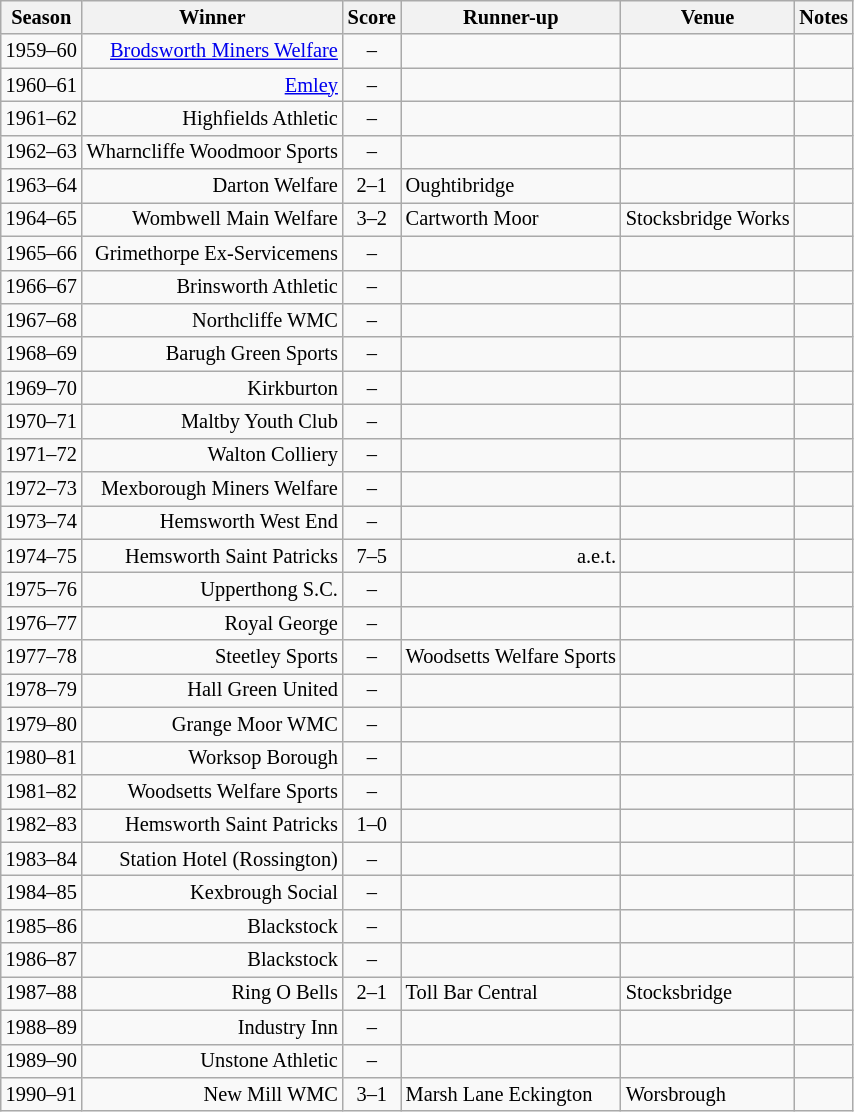<table class="wikitable" style=font-size:85%>
<tr>
<th>Season</th>
<th>Winner</th>
<th>Score</th>
<th>Runner-up</th>
<th>Venue</th>
<th>Notes</th>
</tr>
<tr>
<td>1959–60</td>
<td align="right"><a href='#'>Brodsworth Miners Welfare</a></td>
<td align="center">–</td>
<td></td>
<td></td>
<td></td>
</tr>
<tr>
<td>1960–61</td>
<td align="right"><a href='#'>Emley</a></td>
<td align="center">–</td>
<td></td>
<td></td>
<td></td>
</tr>
<tr>
<td>1961–62</td>
<td align="right">Highfields Athletic</td>
<td align="center">–</td>
<td></td>
<td></td>
<td></td>
</tr>
<tr>
<td>1962–63</td>
<td align="right">Wharncliffe Woodmoor Sports</td>
<td align="center">–</td>
<td></td>
<td></td>
<td></td>
</tr>
<tr>
<td>1963–64</td>
<td align="right">Darton Welfare</td>
<td align="center">2–1</td>
<td>Oughtibridge</td>
<td></td>
<td></td>
</tr>
<tr>
<td>1964–65</td>
<td align="right">Wombwell Main Welfare</td>
<td align="center">3–2</td>
<td>Cartworth Moor</td>
<td>Stocksbridge Works</td>
<td></td>
</tr>
<tr>
<td>1965–66</td>
<td align="right">Grimethorpe Ex-Servicemens</td>
<td align="center">–</td>
<td></td>
<td></td>
<td></td>
</tr>
<tr>
<td>1966–67</td>
<td align="right">Brinsworth Athletic</td>
<td align="center">–</td>
<td></td>
<td></td>
<td></td>
</tr>
<tr>
<td>1967–68</td>
<td align="right">Northcliffe WMC</td>
<td align="center">–</td>
<td></td>
<td></td>
<td></td>
</tr>
<tr>
<td>1968–69</td>
<td align="right">Barugh Green Sports</td>
<td align="center">–</td>
<td></td>
<td></td>
<td></td>
</tr>
<tr>
<td>1969–70</td>
<td align="right">Kirkburton</td>
<td align="center">–</td>
<td></td>
<td></td>
<td></td>
</tr>
<tr>
<td>1970–71</td>
<td align="right">Maltby Youth Club</td>
<td align="center">–</td>
<td></td>
<td></td>
<td></td>
</tr>
<tr>
<td>1971–72</td>
<td align="right">Walton Colliery</td>
<td align="center">–</td>
<td></td>
<td></td>
<td></td>
</tr>
<tr>
<td>1972–73</td>
<td align="right">Mexborough Miners Welfare</td>
<td align="center">–</td>
<td></td>
<td></td>
<td></td>
</tr>
<tr>
<td>1973–74</td>
<td align="right">Hemsworth West End</td>
<td align="center">–</td>
<td></td>
<td></td>
<td></td>
</tr>
<tr>
<td>1974–75</td>
<td align="right">Hemsworth Saint Patricks</td>
<td align="center">7–5</td>
<td align="right">a.e.t.</td>
<td></td>
<td></td>
</tr>
<tr>
<td>1975–76</td>
<td align="right">Upperthong S.C.</td>
<td align="center">–</td>
<td></td>
<td></td>
<td></td>
</tr>
<tr>
<td>1976–77</td>
<td align="right">Royal George</td>
<td align="center">–</td>
<td></td>
<td></td>
<td></td>
</tr>
<tr>
<td>1977–78</td>
<td align="right">Steetley Sports</td>
<td align="center">–</td>
<td>Woodsetts Welfare Sports</td>
<td></td>
<td></td>
</tr>
<tr>
<td>1978–79</td>
<td align="right">Hall Green United</td>
<td align="center">–</td>
<td></td>
<td></td>
<td></td>
</tr>
<tr>
<td>1979–80</td>
<td align="right">Grange Moor WMC</td>
<td align="center">–</td>
<td></td>
<td></td>
<td></td>
</tr>
<tr>
<td>1980–81</td>
<td align="right">Worksop Borough</td>
<td align="center">–</td>
<td></td>
<td></td>
<td></td>
</tr>
<tr>
<td>1981–82</td>
<td align="right">Woodsetts Welfare Sports</td>
<td align="center">–</td>
<td></td>
<td></td>
<td></td>
</tr>
<tr>
<td>1982–83</td>
<td align="right">Hemsworth Saint Patricks</td>
<td align="center">1–0</td>
<td></td>
<td></td>
<td></td>
</tr>
<tr>
<td>1983–84</td>
<td align="right">Station Hotel (Rossington)</td>
<td align="center">–</td>
<td></td>
<td></td>
<td></td>
</tr>
<tr>
<td>1984–85</td>
<td align="right">Kexbrough Social</td>
<td align="center">–</td>
<td></td>
<td></td>
<td></td>
</tr>
<tr>
<td>1985–86</td>
<td align="right">Blackstock</td>
<td align="center">–</td>
<td></td>
<td></td>
<td></td>
</tr>
<tr>
<td>1986–87</td>
<td align="right">Blackstock</td>
<td align="center">–</td>
<td></td>
<td></td>
<td></td>
</tr>
<tr>
<td>1987–88</td>
<td align="right">Ring O Bells</td>
<td align="center">2–1</td>
<td>Toll Bar Central</td>
<td>Stocksbridge</td>
<td></td>
</tr>
<tr>
<td>1988–89</td>
<td align="right">Industry Inn</td>
<td align="center">–</td>
<td></td>
<td></td>
<td></td>
</tr>
<tr>
<td>1989–90</td>
<td align="right">Unstone Athletic</td>
<td align="center">–</td>
<td></td>
<td></td>
<td></td>
</tr>
<tr>
<td>1990–91</td>
<td align="right">New Mill WMC</td>
<td align="center">3–1</td>
<td>Marsh Lane Eckington</td>
<td>Worsbrough</td>
<td></td>
</tr>
</table>
